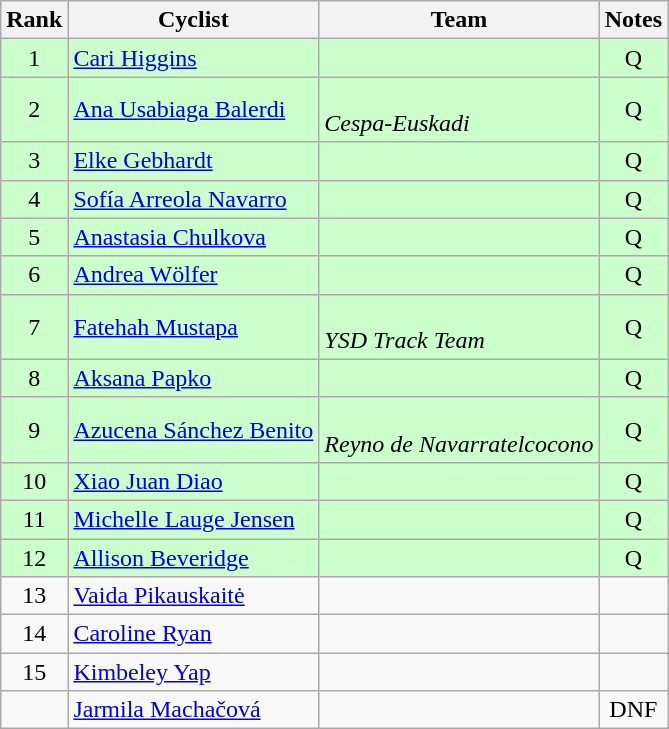<table class="wikitable sortable" style="text-align:center;">
<tr>
<th>Rank</th>
<th class="unsortable">Cyclist</th>
<th>Team</th>
<th class="unsortable">Notes</th>
</tr>
<tr bgcolor=ccffcc>
<td>1</td>
<td align="left"><a href='#'>Cari Higgins</a></td>
<td align="left"></td>
<td>Q</td>
</tr>
<tr bgcolor=ccffcc>
<td>2</td>
<td align="left"><a href='#'>Ana Usabiaga Balerdi</a></td>
<td align="left"><br><em>Cespa-Euskadi</em></td>
<td>Q</td>
</tr>
<tr bgcolor=ccffcc>
<td>3</td>
<td align="left"><a href='#'>Elke Gebhardt</a></td>
<td align="left"></td>
<td>Q</td>
</tr>
<tr bgcolor=ccffcc>
<td>4</td>
<td align="left"><a href='#'>Sofía Arreola Navarro</a></td>
<td align="left"></td>
<td>Q</td>
</tr>
<tr bgcolor=ccffcc>
<td>5</td>
<td align="left"><a href='#'>Anastasia Chulkova</a></td>
<td align="left"></td>
<td>Q</td>
</tr>
<tr bgcolor=ccffcc>
<td>6</td>
<td align="left"><a href='#'>Andrea Wölfer</a></td>
<td align="left"></td>
<td>Q</td>
</tr>
<tr bgcolor=ccffcc>
<td>7</td>
<td align="left"><a href='#'>Fatehah Mustapa</a></td>
<td align="left"><br><em>YSD Track Team</em></td>
<td>Q</td>
</tr>
<tr bgcolor=ccffcc>
<td>8</td>
<td align="left"><a href='#'>Aksana Papko</a></td>
<td align="left"></td>
<td>Q</td>
</tr>
<tr bgcolor=ccffcc>
<td>9</td>
<td align="left"><a href='#'>Azucena Sánchez Benito</a></td>
<td align="left"><br><em>Reyno de Navarratelcocono</em></td>
<td>Q</td>
</tr>
<tr bgcolor=ccffcc>
<td>10</td>
<td align="left"><a href='#'>Xiao Juan Diao</a></td>
<td align="left"></td>
<td>Q</td>
</tr>
<tr bgcolor=ccffcc>
<td>11</td>
<td align="left"><a href='#'>Michelle Lauge Jensen</a></td>
<td align="left"></td>
<td>Q</td>
</tr>
<tr bgcolor=ccffcc>
<td>12</td>
<td align="left"><a href='#'>Allison Beveridge</a></td>
<td align="left"></td>
<td>Q</td>
</tr>
<tr>
<td>13</td>
<td align="left"><a href='#'>Vaida Pikauskaitė</a></td>
<td align="left"></td>
<td></td>
</tr>
<tr>
<td>14</td>
<td align="left"><a href='#'>Caroline Ryan</a></td>
<td align="left"></td>
<td></td>
</tr>
<tr>
<td>15</td>
<td align="left"><a href='#'>Kimbeley Yap</a></td>
<td align="left"></td>
<td></td>
</tr>
<tr>
<td></td>
<td align="left"><a href='#'>Jarmila Machačová</a></td>
<td align="left"></td>
<td>DNF</td>
</tr>
</table>
